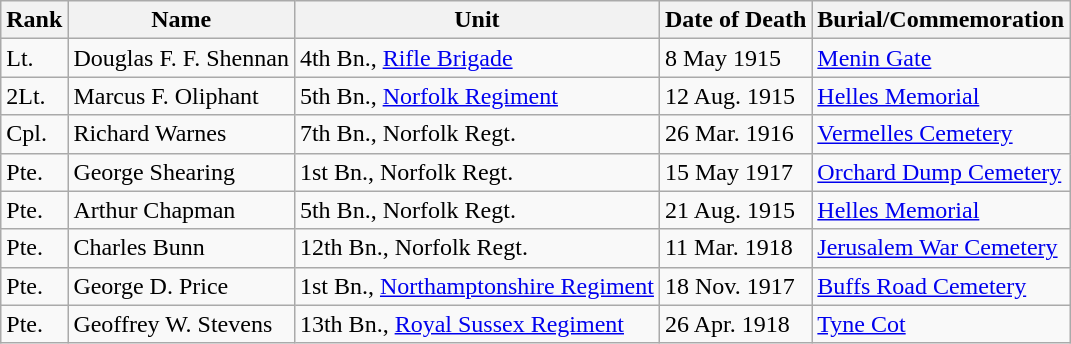<table class="wikitable">
<tr>
<th>Rank</th>
<th>Name</th>
<th>Unit</th>
<th>Date of Death</th>
<th>Burial/Commemoration</th>
</tr>
<tr>
<td>Lt.</td>
<td>Douglas F. F. Shennan</td>
<td>4th Bn., <a href='#'>Rifle Brigade</a></td>
<td>8 May 1915</td>
<td><a href='#'>Menin Gate</a></td>
</tr>
<tr>
<td>2Lt.</td>
<td>Marcus F. Oliphant</td>
<td>5th Bn., <a href='#'>Norfolk Regiment</a></td>
<td>12 Aug. 1915</td>
<td><a href='#'>Helles Memorial</a></td>
</tr>
<tr>
<td>Cpl.</td>
<td>Richard Warnes</td>
<td>7th Bn., Norfolk Regt.</td>
<td>26 Mar. 1916</td>
<td><a href='#'>Vermelles Cemetery</a></td>
</tr>
<tr>
<td>Pte.</td>
<td>George Shearing</td>
<td>1st Bn., Norfolk Regt.</td>
<td>15 May 1917</td>
<td><a href='#'>Orchard Dump Cemetery</a></td>
</tr>
<tr>
<td>Pte.</td>
<td>Arthur Chapman</td>
<td>5th Bn., Norfolk Regt.</td>
<td>21 Aug. 1915</td>
<td><a href='#'>Helles Memorial</a></td>
</tr>
<tr>
<td>Pte.</td>
<td>Charles Bunn</td>
<td>12th Bn., Norfolk Regt.</td>
<td>11 Mar. 1918</td>
<td><a href='#'>Jerusalem War Cemetery</a></td>
</tr>
<tr>
<td>Pte.</td>
<td>George D. Price</td>
<td>1st Bn., <a href='#'>Northamptonshire Regiment</a></td>
<td>18 Nov. 1917</td>
<td><a href='#'>Buffs Road Cemetery</a></td>
</tr>
<tr>
<td>Pte.</td>
<td>Geoffrey W. Stevens</td>
<td>13th Bn., <a href='#'>Royal Sussex Regiment</a></td>
<td>26 Apr. 1918</td>
<td><a href='#'>Tyne Cot</a></td>
</tr>
</table>
